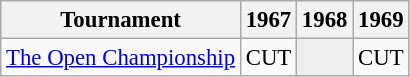<table class="wikitable" style="font-size:95%;text-align:center;">
<tr>
<th>Tournament</th>
<th>1967</th>
<th>1968</th>
<th>1969</th>
</tr>
<tr>
<td align="left"><a href='#'>The Open Championship</a></td>
<td>CUT</td>
<td style="background:#eeeeee;"></td>
<td>CUT</td>
</tr>
</table>
